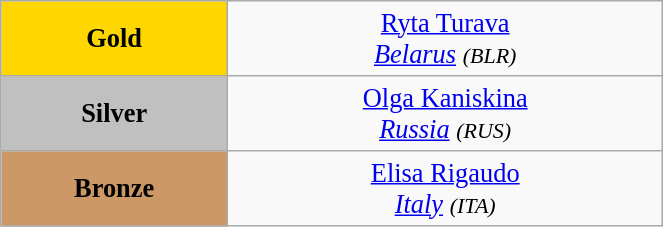<table class="wikitable" style=" text-align:center; font-size:110%;" width="35%">
<tr>
<td bgcolor="gold"><strong>Gold</strong></td>
<td> <a href='#'>Ryta Turava</a><br><em><a href='#'>Belarus</a> <small>(BLR)</small></em></td>
</tr>
<tr>
<td bgcolor="silver"><strong>Silver</strong></td>
<td> <a href='#'>Olga Kaniskina</a><br><em><a href='#'>Russia</a> <small>(RUS)</small></em></td>
</tr>
<tr>
<td bgcolor="CC9966"><strong>Bronze</strong></td>
<td> <a href='#'>Elisa Rigaudo</a><br><em><a href='#'>Italy</a> <small>(ITA)</small></em></td>
</tr>
</table>
